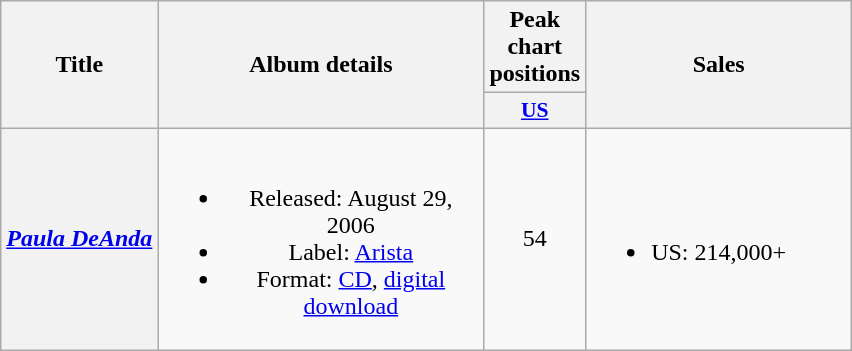<table class="wikitable plainrowheaders" style="text-align:center;">
<tr>
<th rowspan="2">Title</th>
<th style="width:210px;" rowspan="2">Album details</th>
<th>Peak chart positions</th>
<th rowspan="2" style="width:170px;">Sales</th>
</tr>
<tr>
<th style="width:3em;font-size:90%"><a href='#'>US</a><br></th>
</tr>
<tr>
<th scope="row"><em><a href='#'>Paula DeAnda</a></em></th>
<td><br><ul><li>Released: August 29, 2006</li><li>Label: <a href='#'>Arista</a></li><li>Format: <a href='#'>CD</a>, <a href='#'>digital download</a></li></ul></td>
<td>54</td>
<td style="text-align:left;"><br><ul><li>US: 214,000+</li></ul></td>
</tr>
</table>
